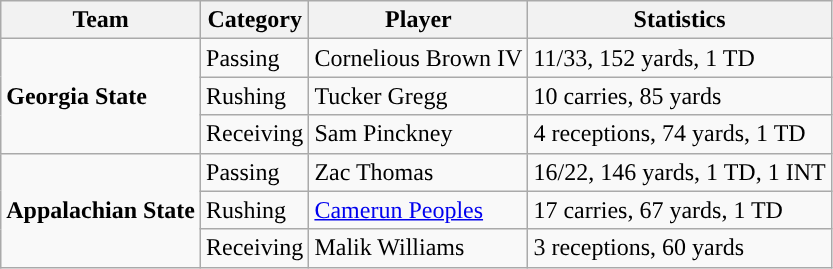<table class="wikitable" style="float: left;">
<tr>
<th>Team</th>
<th>Category</th>
<th>Player</th>
<th>Statistics</th>
</tr>
<tr>
<td rowspan=3><strong>Georgia State</strong></td>
<td>Passing</td>
<td>Cornelious Brown IV</td>
<td>11/33, 152 yards, 1 TD</td>
</tr>
<tr>
<td>Rushing</td>
<td>Tucker Gregg</td>
<td>10 carries, 85 yards</td>
</tr>
<tr>
<td>Receiving</td>
<td>Sam Pinckney</td>
<td>4 receptions, 74 yards, 1 TD</td>
</tr>
<tr>
<td rowspan=3><strong>Appalachian State</strong></td>
<td>Passing</td>
<td>Zac Thomas</td>
<td>16/22, 146 yards, 1 TD, 1 INT</td>
</tr>
<tr>
<td>Rushing</td>
<td><a href='#'>Camerun Peoples</a></td>
<td>17 carries, 67 yards, 1 TD</td>
</tr>
<tr>
<td>Receiving</td>
<td>Malik Williams</td>
<td>3 receptions, 60 yards</td>
</tr>
</table>
